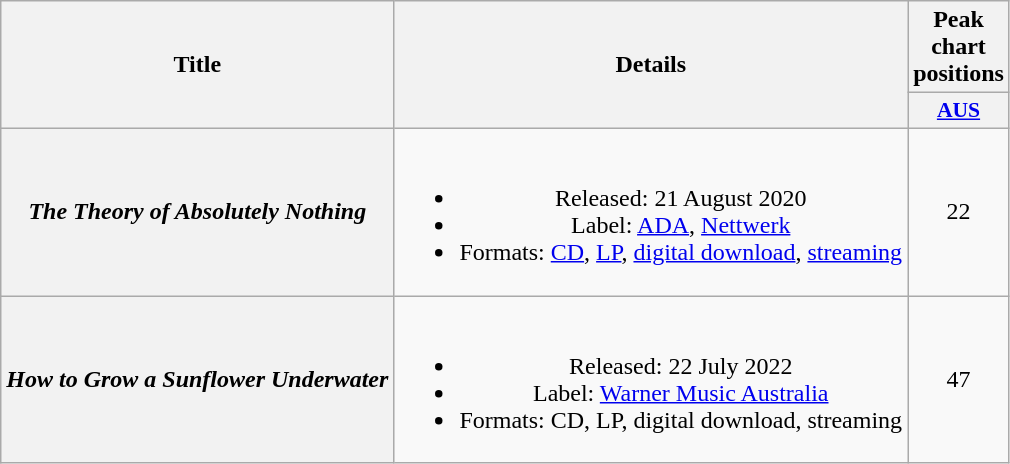<table class="wikitable plainrowheaders" style="text-align:center">
<tr>
<th scope="col" rowspan="2">Title</th>
<th scope="col" rowspan="2">Details</th>
<th scope="col" colspan="1">Peak chart positions</th>
</tr>
<tr>
<th scope="col" style="width:3em;font-size:90%;"><a href='#'>AUS</a><br></th>
</tr>
<tr>
<th scope="row"><em>The Theory of Absolutely Nothing</em></th>
<td><br><ul><li>Released: 21 August 2020</li><li>Label: <a href='#'>ADA</a>, <a href='#'>Nettwerk</a></li><li>Formats: <a href='#'>CD</a>, <a href='#'>LP</a>, <a href='#'>digital download</a>, <a href='#'>streaming</a></li></ul></td>
<td>22</td>
</tr>
<tr>
<th scope="row"><em>How to Grow a Sunflower Underwater</em></th>
<td><br><ul><li>Released: 22 July 2022</li><li>Label: <a href='#'>Warner Music Australia</a></li><li>Formats: CD, LP, digital download, streaming</li></ul></td>
<td>47<br></td>
</tr>
</table>
